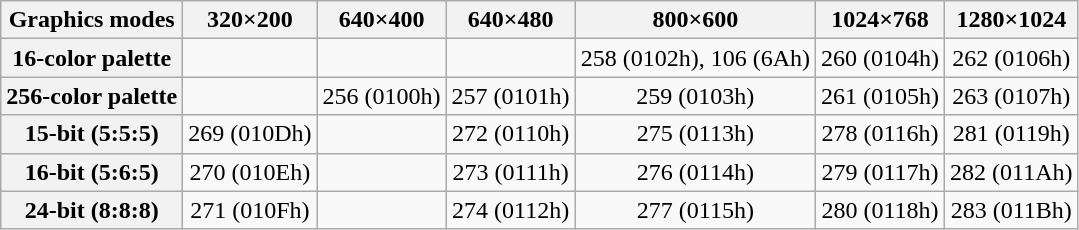<table class="wikitable" style="text-align: center;">
<tr>
<th>Graphics modes</th>
<th>320×200</th>
<th>640×400</th>
<th>640×480</th>
<th>800×600</th>
<th>1024×768</th>
<th>1280×1024</th>
</tr>
<tr>
<th>16-color palette</th>
<td></td>
<td></td>
<td></td>
<td>258 (0102h), 106 (6Ah)</td>
<td>260 (0104h)</td>
<td>262 (0106h)</td>
</tr>
<tr>
<th>256-color palette</th>
<td></td>
<td>256 (0100h)</td>
<td>257 (0101h)</td>
<td>259 (0103h)</td>
<td>261 (0105h)</td>
<td>263 (0107h)</td>
</tr>
<tr>
<th>15-bit (5:5:5)</th>
<td>269 (010Dh)</td>
<td></td>
<td>272 (0110h)</td>
<td>275 (0113h)</td>
<td>278 (0116h)</td>
<td>281 (0119h)</td>
</tr>
<tr>
<th>16-bit (5:6:5)</th>
<td>270 (010Eh)</td>
<td></td>
<td>273 (0111h)</td>
<td>276 (0114h)</td>
<td>279 (0117h)</td>
<td>282 (011Ah)</td>
</tr>
<tr>
<th>24-bit (8:8:8)</th>
<td>271 (010Fh)</td>
<td></td>
<td>274 (0112h)</td>
<td>277 (0115h)</td>
<td>280 (0118h)</td>
<td>283 (011Bh)</td>
</tr>
</table>
